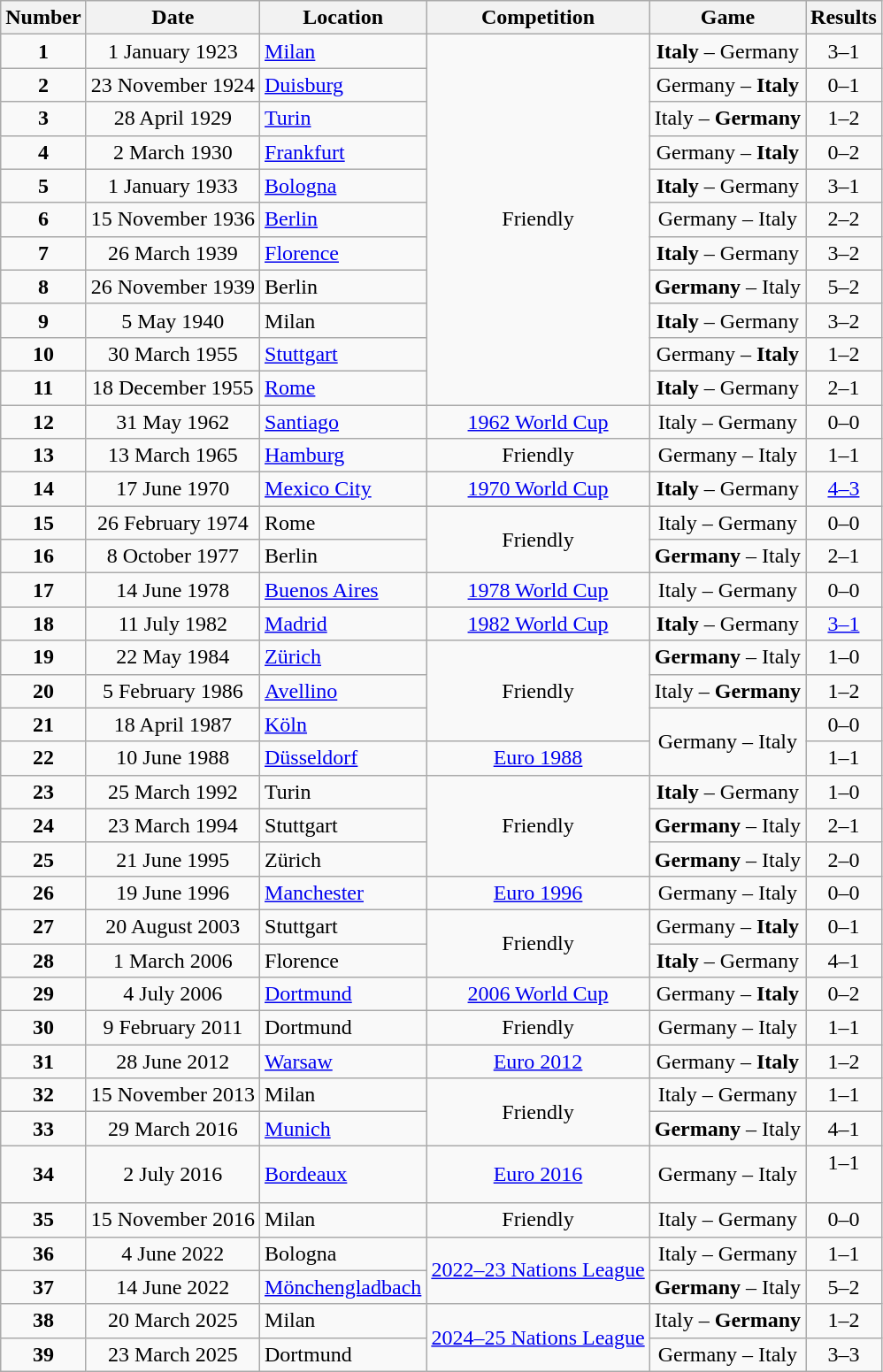<table class="wikitable" style="text-align: center;">
<tr>
<th>Number</th>
<th>Date</th>
<th>Location</th>
<th>Competition</th>
<th>Game</th>
<th>Results</th>
</tr>
<tr>
<td><strong>1</strong></td>
<td>1 January 1923</td>
<td align=left> <a href='#'>Milan</a></td>
<td rowspan="11">Friendly</td>
<td><strong>Italy</strong> – Germany</td>
<td>3–1</td>
</tr>
<tr align="center">
<td><strong>2</strong></td>
<td>23 November 1924</td>
<td align=left> <a href='#'>Duisburg</a></td>
<td>Germany – <strong>Italy</strong></td>
<td>0–1</td>
</tr>
<tr align="center">
<td><strong>3</strong></td>
<td>28 April 1929</td>
<td align=left> <a href='#'>Turin</a></td>
<td>Italy – <strong>Germany</strong></td>
<td>1–2</td>
</tr>
<tr align="center">
<td><strong>4</strong></td>
<td>2 March 1930</td>
<td align=left> <a href='#'>Frankfurt</a></td>
<td>Germany – <strong>Italy</strong></td>
<td>0–2</td>
</tr>
<tr align="center">
<td><strong>5</strong></td>
<td>1 January 1933</td>
<td align=left> <a href='#'>Bologna</a></td>
<td><strong>Italy</strong> – Germany</td>
<td>3–1</td>
</tr>
<tr align="center">
<td><strong>6</strong></td>
<td>15 November 1936</td>
<td align=left> <a href='#'>Berlin</a></td>
<td>Germany – Italy</td>
<td>2–2</td>
</tr>
<tr align="center">
<td><strong>7</strong></td>
<td>26 March 1939</td>
<td align=left> <a href='#'>Florence</a></td>
<td><strong>Italy</strong> – Germany</td>
<td>3–2</td>
</tr>
<tr align="center">
<td><strong>8</strong></td>
<td>26 November 1939</td>
<td align=left> Berlin</td>
<td><strong>Germany</strong> – Italy</td>
<td>5–2</td>
</tr>
<tr align="center">
<td><strong>9</strong></td>
<td>5 May 1940</td>
<td align=left> Milan</td>
<td><strong>Italy</strong> – Germany</td>
<td>3–2</td>
</tr>
<tr align="center">
<td><strong>10</strong></td>
<td>30 March 1955</td>
<td align=left> <a href='#'>Stuttgart</a></td>
<td>Germany – <strong>Italy</strong></td>
<td>1–2</td>
</tr>
<tr align="center">
<td><strong>11</strong></td>
<td>18 December 1955</td>
<td align=left> <a href='#'>Rome</a></td>
<td><strong>Italy</strong> – Germany</td>
<td>2–1</td>
</tr>
<tr align="center">
<td><strong>12</strong></td>
<td>31 May 1962</td>
<td align=left> <a href='#'>Santiago</a></td>
<td><a href='#'>1962 World Cup</a></td>
<td>Italy – Germany</td>
<td>0–0</td>
</tr>
<tr align="center">
<td><strong>13</strong></td>
<td>13 March 1965</td>
<td align=left> <a href='#'>Hamburg</a></td>
<td>Friendly</td>
<td>Germany – Italy</td>
<td>1–1</td>
</tr>
<tr align="center">
<td><strong>14</strong></td>
<td>17 June 1970</td>
<td align=left> <a href='#'>Mexico City</a></td>
<td><a href='#'>1970 World Cup</a></td>
<td><strong>Italy</strong> – Germany</td>
<td><a href='#'>4–3</a><br></td>
</tr>
<tr align="center">
<td><strong>15</strong></td>
<td>26 February 1974</td>
<td align=left> Rome</td>
<td rowspan="2">Friendly</td>
<td>Italy – Germany</td>
<td>0–0</td>
</tr>
<tr align="center">
<td><strong>16</strong></td>
<td>8 October 1977</td>
<td align=left> Berlin</td>
<td><strong>Germany</strong> – Italy</td>
<td>2–1</td>
</tr>
<tr align="center">
<td><strong>17</strong></td>
<td>14 June 1978</td>
<td align=left> <a href='#'>Buenos Aires</a></td>
<td><a href='#'>1978 World Cup</a></td>
<td>Italy – Germany</td>
<td>0–0</td>
</tr>
<tr align="center">
<td><strong>18</strong></td>
<td>11 July 1982</td>
<td align=left> <a href='#'>Madrid</a></td>
<td><a href='#'>1982 World Cup</a></td>
<td><strong>Italy</strong> – Germany</td>
<td><a href='#'>3–1</a></td>
</tr>
<tr align="center">
<td><strong>19</strong></td>
<td>22 May 1984</td>
<td align=left> <a href='#'>Zürich</a></td>
<td rowspan="3">Friendly</td>
<td><strong>Germany</strong> – Italy</td>
<td>1–0</td>
</tr>
<tr align="center">
<td><strong>20</strong></td>
<td>5 February 1986</td>
<td align=left> <a href='#'>Avellino</a></td>
<td>Italy – <strong>Germany</strong></td>
<td>1–2</td>
</tr>
<tr align="center">
<td><strong>21</strong></td>
<td>18 April 1987</td>
<td align=left> <a href='#'>Köln</a></td>
<td rowspan="2">Germany – Italy</td>
<td>0–0</td>
</tr>
<tr align="center">
<td><strong>22</strong></td>
<td>10 June 1988</td>
<td align=left> <a href='#'>Düsseldorf</a></td>
<td><a href='#'>Euro 1988</a></td>
<td>1–1</td>
</tr>
<tr align="center">
<td><strong>23</strong></td>
<td>25 March 1992</td>
<td align=left> Turin</td>
<td rowspan="3">Friendly</td>
<td><strong>Italy</strong> – Germany</td>
<td>1–0</td>
</tr>
<tr align="center">
<td><strong>24</strong></td>
<td>23 March 1994</td>
<td align=left> Stuttgart</td>
<td><strong>Germany</strong> – Italy</td>
<td>2–1</td>
</tr>
<tr align="center">
<td><strong>25</strong></td>
<td>21 June 1995</td>
<td align=left> Zürich</td>
<td><strong>Germany</strong> – Italy</td>
<td>2–0</td>
</tr>
<tr align="center">
<td><strong>26</strong></td>
<td>19 June 1996</td>
<td align=left> <a href='#'>Manchester</a></td>
<td><a href='#'>Euro 1996</a></td>
<td>Germany – Italy</td>
<td>0–0</td>
</tr>
<tr align="center">
<td><strong>27</strong></td>
<td>20 August 2003</td>
<td align=left> Stuttgart</td>
<td rowspan="2">Friendly</td>
<td>Germany – <strong>Italy</strong></td>
<td>0–1</td>
</tr>
<tr align="center">
<td><strong>28</strong></td>
<td>1 March 2006</td>
<td align=left> Florence</td>
<td><strong>Italy</strong> – Germany</td>
<td>4–1</td>
</tr>
<tr align="center">
<td><strong>29</strong></td>
<td>4 July 2006</td>
<td align=left> <a href='#'>Dortmund</a></td>
<td><a href='#'>2006 World Cup</a></td>
<td>Germany – <strong>Italy</strong></td>
<td>0–2<br></td>
</tr>
<tr align="center">
<td><strong>30</strong></td>
<td>9 February 2011</td>
<td align=left> Dortmund</td>
<td>Friendly</td>
<td>Germany – Italy</td>
<td>1–1</td>
</tr>
<tr align="center">
<td><strong>31</strong></td>
<td>28 June 2012</td>
<td align=left> <a href='#'>Warsaw</a></td>
<td><a href='#'>Euro 2012</a></td>
<td>Germany – <strong>Italy</strong></td>
<td>1–2</td>
</tr>
<tr align="center">
<td><strong>32</strong></td>
<td>15 November 2013</td>
<td align=left> Milan</td>
<td rowspan="2">Friendly</td>
<td>Italy – Germany</td>
<td>1–1</td>
</tr>
<tr align="center">
<td><strong>33</strong></td>
<td>29 March 2016</td>
<td align=left> <a href='#'>Munich</a></td>
<td><strong>Germany</strong> – Italy</td>
<td>4–1</td>
</tr>
<tr align="center">
<td><strong>34</strong></td>
<td>2 July 2016</td>
<td align=left> <a href='#'>Bordeaux</a></td>
<td><a href='#'>Euro 2016</a></td>
<td>Germany – Italy</td>
<td>1–1<br><br></td>
</tr>
<tr align="center">
<td><strong>35</strong></td>
<td>15 November 2016</td>
<td align=left> Milan</td>
<td>Friendly</td>
<td>Italy – Germany</td>
<td>0–0</td>
</tr>
<tr align="center">
<td><strong>36</strong></td>
<td>4 June 2022</td>
<td align=left> Bologna</td>
<td rowspan=2><a href='#'>2022–23 Nations League</a></td>
<td>Italy – Germany</td>
<td>1–1</td>
</tr>
<tr align="center">
<td><strong>37</strong></td>
<td>14 June 2022</td>
<td align=left> <a href='#'>Mönchengladbach</a></td>
<td><strong>Germany</strong> – Italy</td>
<td>5–2</td>
</tr>
<tr align="center">
<td><strong>38</strong></td>
<td>20 March 2025</td>
<td align=left> Milan</td>
<td rowspan=2><a href='#'>2024–25 Nations League</a></td>
<td>Italy – <strong>Germany</strong></td>
<td>1–2</td>
</tr>
<tr align="center">
<td><strong>39</strong></td>
<td>23 March 2025</td>
<td align=left> Dortmund</td>
<td>Germany – Italy</td>
<td>3–3</td>
</tr>
</table>
